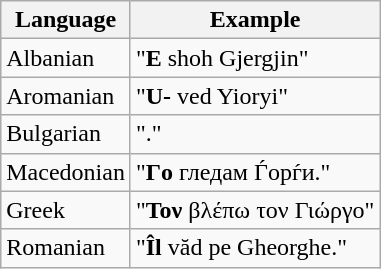<table class="wikitable">
<tr>
<th>Language</th>
<th>Example</th>
</tr>
<tr>
<td>Albanian</td>
<td>"<strong>E</strong> shoh Gjergjin"</td>
</tr>
<tr>
<td>Aromanian</td>
<td>"<strong>U-</strong> ved Yioryi"</td>
</tr>
<tr>
<td>Bulgarian</td>
<td>"."</td>
</tr>
<tr>
<td>Macedonian</td>
<td>"<strong>Гo</strong> гледам Ѓорѓи."</td>
</tr>
<tr>
<td>Greek</td>
<td>"<strong>Τον</strong> βλέπω τον Γιώργο"</td>
</tr>
<tr>
<td>Romanian</td>
<td>"<strong>Îl</strong> văd pe Gheorghe."</td>
</tr>
</table>
